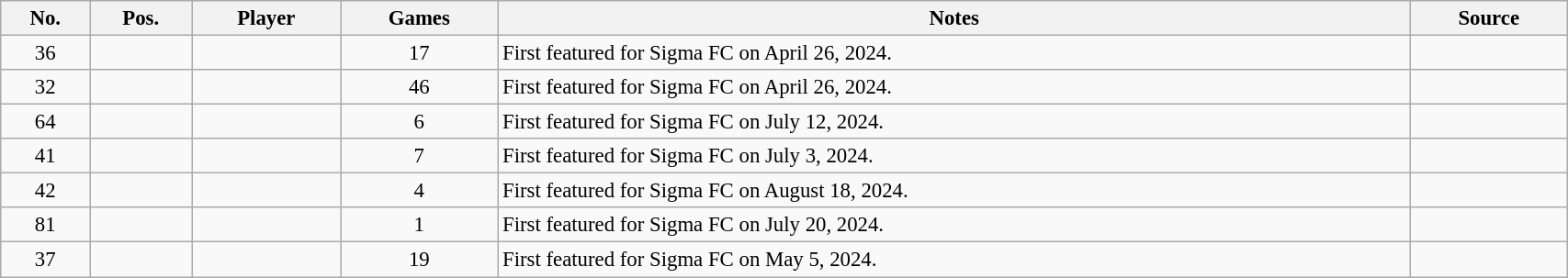<table class="wikitable sortable" style="width:90%; text-align:center; font-size:95%; text-align:left;">
<tr>
<th>No.</th>
<th>Pos.</th>
<th>Player</th>
<th>Games</th>
<th>Notes</th>
<th>Source</th>
</tr>
<tr>
<td align=center>36</td>
<td align=center></td>
<td></td>
<td align=center>17</td>
<td>First featured for Sigma FC on April 26, 2024.</td>
<td></td>
</tr>
<tr>
<td align=center>32</td>
<td align=center></td>
<td></td>
<td align=center>46</td>
<td>First featured for Sigma FC on April 26, 2024.</td>
<td></td>
</tr>
<tr>
<td align=center>64</td>
<td align=center></td>
<td></td>
<td align=center>6</td>
<td>First featured for Sigma FC on July 12, 2024.</td>
<td></td>
</tr>
<tr>
<td align=center>41</td>
<td align=center></td>
<td></td>
<td align=center>7</td>
<td>First featured for Sigma FC on July 3, 2024.</td>
<td></td>
</tr>
<tr>
<td align=center>42</td>
<td align=center></td>
<td></td>
<td align=center>4</td>
<td>First featured for Sigma FC on August 18, 2024.</td>
<td></td>
</tr>
<tr>
<td align=center>81</td>
<td align=center></td>
<td></td>
<td align=center>1</td>
<td>First featured for Sigma FC on July 20, 2024.</td>
<td></td>
</tr>
<tr>
<td align=center>37</td>
<td align=center></td>
<td></td>
<td align=center>19</td>
<td>First featured for Sigma FC on May 5, 2024.</td>
<td></td>
</tr>
</table>
